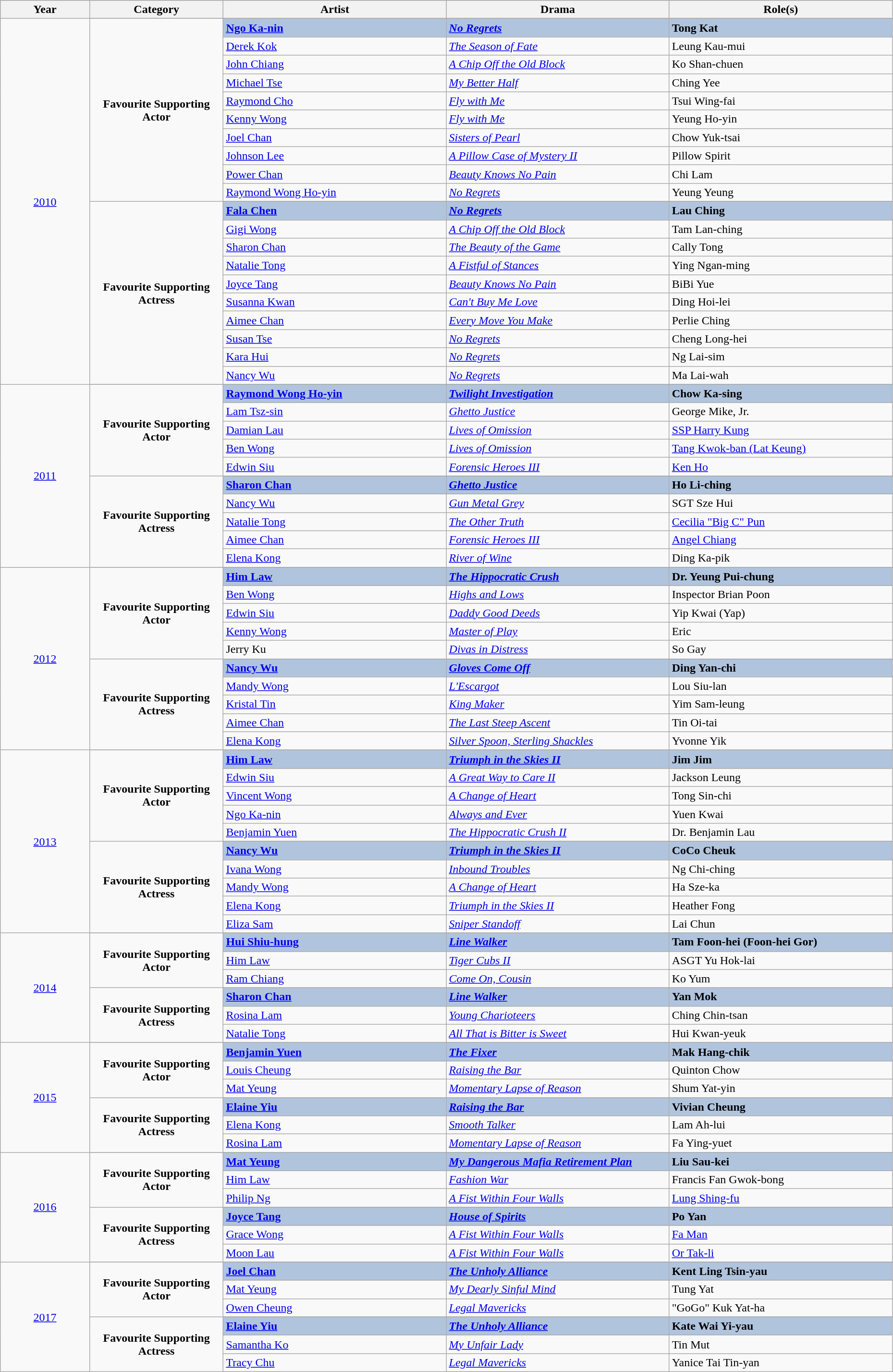<table class="wikitable" style="width:98%;">
<tr style="background:#bebebe;">
<th style="width:10%;">Year</th>
<th style="width:15%;">Category</th>
<th style="width:25%;">Artist</th>
<th style="width:25%;">Drama</th>
<th style="width:25%;">Role(s)</th>
</tr>
<tr>
<td rowspan=23 style="text-align:center"><a href='#'>2010</a></td>
</tr>
<tr>
<td rowspan=11 style="text-align:center"><strong>Favourite Supporting<br>Actor</strong></td>
</tr>
<tr style="background:#B0C4DE;">
<td><strong><a href='#'>Ngo Ka-nin</a></strong></td>
<td><strong><em><a href='#'>No Regrets</a></em></strong></td>
<td><strong>Tong Kat</strong></td>
</tr>
<tr>
<td><a href='#'>Derek Kok</a></td>
<td><em><a href='#'>The Season of Fate</a></em></td>
<td>Leung Kau-mui</td>
</tr>
<tr>
<td><a href='#'>John Chiang</a></td>
<td><em><a href='#'>A Chip Off the Old Block</a></em></td>
<td>Ko Shan-chuen</td>
</tr>
<tr>
<td><a href='#'>Michael Tse</a></td>
<td><em><a href='#'>My Better Half</a></em></td>
<td>Ching Yee</td>
</tr>
<tr>
<td><a href='#'>Raymond Cho</a></td>
<td><em><a href='#'>Fly with Me</a></em></td>
<td>Tsui Wing-fai</td>
</tr>
<tr>
<td><a href='#'>Kenny Wong</a></td>
<td><em><a href='#'>Fly with Me</a></em></td>
<td>Yeung Ho-yin</td>
</tr>
<tr>
<td><a href='#'>Joel Chan</a></td>
<td><em><a href='#'>Sisters of Pearl</a></em></td>
<td>Chow Yuk-tsai</td>
</tr>
<tr>
<td><a href='#'>Johnson Lee</a></td>
<td><em><a href='#'>A Pillow Case of Mystery II</a></em></td>
<td>Pillow Spirit</td>
</tr>
<tr>
<td><a href='#'>Power Chan</a></td>
<td><em><a href='#'>Beauty Knows No Pain</a></em></td>
<td>Chi Lam</td>
</tr>
<tr>
<td><a href='#'>Raymond Wong Ho-yin</a></td>
<td><em><a href='#'>No Regrets</a></em></td>
<td>Yeung Yeung</td>
</tr>
<tr>
<td rowspan=11 style="text-align:center"><strong>Favourite Supporting<br>Actress</strong></td>
</tr>
<tr style="background:#B0C4DE;">
<td><strong><a href='#'>Fala Chen</a></strong> </td>
<td><strong><em><a href='#'>No Regrets</a></em></strong></td>
<td><strong>Lau Ching</strong></td>
</tr>
<tr>
<td><a href='#'>Gigi Wong</a></td>
<td><em><a href='#'>A Chip Off the Old Block</a></em></td>
<td>Tam Lan-ching</td>
</tr>
<tr>
<td><a href='#'>Sharon Chan</a></td>
<td><em><a href='#'>The Beauty of the Game</a></em></td>
<td>Cally Tong</td>
</tr>
<tr>
<td><a href='#'>Natalie Tong</a></td>
<td><em><a href='#'>A Fistful of Stances</a></em></td>
<td>Ying Ngan-ming</td>
</tr>
<tr>
<td><a href='#'>Joyce Tang</a></td>
<td><em><a href='#'>Beauty Knows No Pain</a></em></td>
<td>BiBi Yue</td>
</tr>
<tr>
<td><a href='#'>Susanna Kwan</a></td>
<td><em><a href='#'>Can't Buy Me Love</a></em></td>
<td>Ding Hoi-lei</td>
</tr>
<tr>
<td><a href='#'>Aimee Chan</a></td>
<td><em><a href='#'>Every Move You Make</a></em></td>
<td>Perlie Ching</td>
</tr>
<tr>
<td><a href='#'>Susan Tse</a></td>
<td><em><a href='#'>No Regrets</a></em></td>
<td>Cheng Long-hei</td>
</tr>
<tr>
<td><a href='#'>Kara Hui</a></td>
<td><em><a href='#'>No Regrets</a></em></td>
<td>Ng Lai-sim</td>
</tr>
<tr>
<td><a href='#'>Nancy Wu</a></td>
<td><em><a href='#'>No Regrets</a></em></td>
<td>Ma Lai-wah</td>
</tr>
<tr>
<td rowspan=13 style="text-align:center"><a href='#'>2011</a></td>
</tr>
<tr>
<td rowspan=6 style="text-align:center"><strong>Favourite Supporting<br>Actor</strong></td>
</tr>
<tr style="background:#B0C4DE;">
<td><strong><a href='#'>Raymond Wong Ho-yin</a></strong></td>
<td><strong><em><a href='#'>Twilight Investigation</a></em></strong></td>
<td><strong>Chow Ka-sing</strong></td>
</tr>
<tr>
<td><a href='#'>Lam Tsz-sin</a></td>
<td><em><a href='#'>Ghetto Justice</a></em></td>
<td>George Mike, Jr.</td>
</tr>
<tr>
<td><a href='#'>Damian Lau</a></td>
<td><em><a href='#'>Lives of Omission</a></em></td>
<td><a href='#'>SSP Harry Kung</a></td>
</tr>
<tr>
<td><a href='#'>Ben Wong</a> </td>
<td><em><a href='#'>Lives of Omission</a></em></td>
<td><a href='#'>Tang Kwok-ban (Lat Keung)</a></td>
</tr>
<tr>
<td><a href='#'>Edwin Siu</a></td>
<td><em><a href='#'>Forensic Heroes III</a></em></td>
<td><a href='#'>Ken Ho</a></td>
</tr>
<tr>
<td rowspan=6 style="text-align:center"><strong>Favourite Supporting<br>Actress</strong></td>
</tr>
<tr style="background:#B0C4DE;">
<td><strong><a href='#'>Sharon Chan</a></strong> </td>
<td><strong><em><a href='#'>Ghetto Justice</a></em></strong></td>
<td><strong>Ho Li-ching</strong></td>
</tr>
<tr>
<td><a href='#'>Nancy Wu</a></td>
<td><em><a href='#'>Gun Metal Grey</a></em></td>
<td>SGT Sze Hui</td>
</tr>
<tr>
<td><a href='#'>Natalie Tong</a></td>
<td><em><a href='#'>The Other Truth</a></em></td>
<td><a href='#'>Cecilia "Big C" Pun</a></td>
</tr>
<tr>
<td><a href='#'>Aimee Chan</a></td>
<td><em><a href='#'>Forensic Heroes III</a></em></td>
<td><a href='#'>Angel Chiang</a></td>
</tr>
<tr>
<td><a href='#'>Elena Kong</a></td>
<td><em><a href='#'>River of Wine</a></em></td>
<td>Ding Ka-pik</td>
</tr>
<tr>
<td rowspan=13 style="text-align:center"><a href='#'>2012</a></td>
</tr>
<tr>
<td rowspan=6 style="text-align:center"><strong>Favourite Supporting<br>Actor</strong></td>
</tr>
<tr style="background:#B0C4DE;">
<td><strong><a href='#'>Him Law</a></strong></td>
<td><strong><em><a href='#'>The Hippocratic Crush</a></em></strong></td>
<td><strong>Dr. Yeung Pui-chung</strong></td>
</tr>
<tr>
<td><a href='#'>Ben Wong</a></td>
<td><em><a href='#'>Highs and Lows</a></em></td>
<td>Inspector Brian Poon</td>
</tr>
<tr>
<td><a href='#'>Edwin Siu</a></td>
<td><em><a href='#'>Daddy Good Deeds</a></em></td>
<td>Yip Kwai (Yap)</td>
</tr>
<tr>
<td><a href='#'>Kenny Wong</a></td>
<td><em><a href='#'>Master of Play</a></em></td>
<td>Eric</td>
</tr>
<tr>
<td>Jerry Ku </td>
<td><em><a href='#'>Divas in Distress</a></em></td>
<td>So Gay</td>
</tr>
<tr>
<td rowspan=6 style="text-align:center"><strong>Favourite Supporting<br>Actress</strong></td>
</tr>
<tr style="background:#B0C4DE;">
<td><strong><a href='#'>Nancy Wu</a></strong> </td>
<td><strong><em><a href='#'>Gloves Come Off</a></em></strong></td>
<td><strong>Ding Yan-chi</strong></td>
</tr>
<tr>
<td><a href='#'>Mandy Wong</a></td>
<td><em><a href='#'>L'Escargot</a></em></td>
<td>Lou Siu-lan</td>
</tr>
<tr>
<td><a href='#'>Kristal Tin</a></td>
<td><em><a href='#'>King Maker</a></em></td>
<td>Yim Sam-leung</td>
</tr>
<tr>
<td><a href='#'>Aimee Chan</a></td>
<td><em><a href='#'>The Last Steep Ascent</a></em></td>
<td>Tin Oi-tai</td>
</tr>
<tr>
<td><a href='#'>Elena Kong</a></td>
<td><em><a href='#'>Silver Spoon, Sterling Shackles</a></em></td>
<td>Yvonne Yik</td>
</tr>
<tr>
<td rowspan=13 style="text-align:center"><a href='#'>2013</a></td>
</tr>
<tr>
<td rowspan=6 style="text-align:center"><strong>Favourite Supporting<br>Actor</strong></td>
</tr>
<tr style="background:#B0C4DE;">
<td><strong><a href='#'>Him Law</a></strong></td>
<td><strong><em><a href='#'>Triumph in the Skies II</a></em></strong></td>
<td><strong>Jim Jim</strong></td>
</tr>
<tr>
<td><a href='#'>Edwin Siu</a></td>
<td><em><a href='#'>A Great Way to Care II</a></em></td>
<td>Jackson Leung</td>
</tr>
<tr>
<td><a href='#'>Vincent Wong</a></td>
<td><em><a href='#'>A Change of Heart</a></em></td>
<td>Tong Sin-chi</td>
</tr>
<tr>
<td><a href='#'>Ngo Ka-nin</a></td>
<td><em><a href='#'>Always and Ever</a></em></td>
<td>Yuen Kwai</td>
</tr>
<tr>
<td><a href='#'>Benjamin Yuen</a></td>
<td><em><a href='#'>The Hippocratic Crush II</a></em></td>
<td>Dr. Benjamin Lau</td>
</tr>
<tr>
<td rowspan=6 style="text-align:center"><strong>Favourite Supporting<br>Actress</strong></td>
</tr>
<tr style="background:#B0C4DE;">
<td><strong><a href='#'>Nancy Wu</a></strong></td>
<td><strong><em><a href='#'>Triumph in the Skies II</a></em></strong></td>
<td><strong>CoCo Cheuk</strong></td>
</tr>
<tr>
<td><a href='#'>Ivana Wong</a></td>
<td><em><a href='#'>Inbound Troubles</a></em></td>
<td>Ng Chi-ching</td>
</tr>
<tr>
<td><a href='#'>Mandy Wong</a></td>
<td><em><a href='#'>A Change of Heart</a></em></td>
<td>Ha Sze-ka</td>
</tr>
<tr>
<td><a href='#'>Elena Kong</a> </td>
<td><em><a href='#'>Triumph in the Skies II</a></em></td>
<td>Heather Fong</td>
</tr>
<tr>
<td><a href='#'>Eliza Sam</a></td>
<td><em><a href='#'>Sniper Standoff</a></em></td>
<td>Lai Chun</td>
</tr>
<tr>
<td rowspan=9 style="text-align:center"><a href='#'>2014</a></td>
</tr>
<tr>
<td rowspan=4 style="text-align:center"><strong>Favourite Supporting<br>Actor</strong></td>
</tr>
<tr style="background:#B0C4DE;">
<td><strong><a href='#'>Hui Shiu-hung</a></strong></td>
<td><strong><em><a href='#'>Line Walker</a></em></strong></td>
<td><strong>Tam Foon-hei (Foon-hei Gor)</strong></td>
</tr>
<tr>
<td><a href='#'>Him Law</a></td>
<td><em><a href='#'>Tiger Cubs II</a></em></td>
<td>ASGT Yu Hok-lai</td>
</tr>
<tr>
<td><a href='#'>Ram Chiang</a> </td>
<td><em><a href='#'>Come On, Cousin</a></em></td>
<td>Ko Yum</td>
</tr>
<tr>
<td rowspan=4 style="text-align:center"><strong>Favourite Supporting<br>Actress</strong></td>
</tr>
<tr style="background:#B0C4DE;">
<td><strong><a href='#'>Sharon Chan</a></strong></td>
<td><strong><em><a href='#'>Line Walker</a></em></strong></td>
<td><strong>Yan Mok</strong></td>
</tr>
<tr>
<td><a href='#'>Rosina Lam</a></td>
<td><em><a href='#'>Young Charioteers</a></em></td>
<td>Ching Chin-tsan</td>
</tr>
<tr>
<td><a href='#'>Natalie Tong</a></td>
<td><em><a href='#'>All That is Bitter is Sweet</a></em></td>
<td>Hui Kwan-yeuk</td>
</tr>
<tr>
<td rowspan=9 style="text-align:center"><a href='#'>2015</a></td>
</tr>
<tr>
<td rowspan=4 style="text-align:center"><strong>Favourite Supporting<br>Actor</strong></td>
</tr>
<tr style="background:#B0C4DE;">
<td><strong><a href='#'>Benjamin Yuen</a></strong></td>
<td><strong><em><a href='#'>The Fixer</a></em></strong></td>
<td><strong>Mak Hang-chik</strong></td>
</tr>
<tr>
<td><a href='#'>Louis Cheung</a></td>
<td><em><a href='#'>Raising the Bar</a></em></td>
<td>Quinton Chow</td>
</tr>
<tr>
<td><a href='#'>Mat Yeung</a></td>
<td><em><a href='#'>Momentary Lapse of Reason</a></em></td>
<td>Shum Yat-yin</td>
</tr>
<tr>
<td rowspan=4 style="text-align:center"><strong>Favourite Supporting<br>Actress</strong></td>
</tr>
<tr style="background:#B0C4DE;">
<td><strong><a href='#'>Elaine Yiu</a></strong></td>
<td><strong><em><a href='#'>Raising the Bar</a></em></strong></td>
<td><strong>Vivian Cheung</strong></td>
</tr>
<tr>
<td><a href='#'>Elena Kong</a></td>
<td><em><a href='#'>Smooth Talker</a></em></td>
<td>Lam Ah-lui</td>
</tr>
<tr>
<td><a href='#'>Rosina Lam</a></td>
<td><em><a href='#'>Momentary Lapse of Reason</a></em></td>
<td>Fa Ying-yuet</td>
</tr>
<tr>
<td rowspan=9 style="text-align:center"><a href='#'>2016</a></td>
</tr>
<tr>
<td rowspan=4 style="text-align:center"><strong>Favourite Supporting<br>Actor</strong></td>
</tr>
<tr style="background:#B0C4DE;">
<td><strong><a href='#'>Mat Yeung</a></strong></td>
<td><strong><em><a href='#'>My Dangerous Mafia Retirement Plan</a></em></strong></td>
<td><strong>Liu Sau-kei</strong></td>
</tr>
<tr>
<td><a href='#'>Him Law</a></td>
<td><em><a href='#'>Fashion War</a></em></td>
<td>Francis Fan Gwok-bong</td>
</tr>
<tr>
<td><a href='#'>Philip Ng</a></td>
<td><em><a href='#'>A Fist Within Four Walls</a></em></td>
<td><a href='#'>Lung Shing-fu</a></td>
</tr>
<tr>
<td rowspan=4 style="text-align:center"><strong>Favourite Supporting<br>Actress</strong></td>
</tr>
<tr style="background:#B0C4DE;">
<td><strong><a href='#'>Joyce Tang</a></strong></td>
<td><strong><em><a href='#'>House of Spirits</a></em></strong></td>
<td><strong>Po Yan</strong></td>
</tr>
<tr>
<td><a href='#'>Grace Wong</a></td>
<td><em><a href='#'>A Fist Within Four Walls</a></em></td>
<td><a href='#'>Fa Man</a></td>
</tr>
<tr>
<td><a href='#'>Moon Lau</a></td>
<td><em><a href='#'>A Fist Within Four Walls</a></em></td>
<td><a href='#'>Or Tak-li</a></td>
</tr>
<tr>
<td rowspan=9 style="text-align:center"><a href='#'>2017</a></td>
</tr>
<tr>
<td rowspan=4 style="text-align:center"><strong>Favourite Supporting<br>Actor</strong></td>
</tr>
<tr style="background:#B0C4DE;">
<td><strong><a href='#'>Joel Chan</a></strong></td>
<td><strong><em><a href='#'>The Unholy Alliance</a></em></strong></td>
<td><strong>Kent Ling Tsin-yau</strong></td>
</tr>
<tr>
<td><a href='#'>Mat Yeung</a></td>
<td><em><a href='#'>My Dearly Sinful Mind</a></em></td>
<td>Tung Yat</td>
</tr>
<tr>
<td><a href='#'>Owen Cheung</a></td>
<td><em><a href='#'>Legal Mavericks</a></em></td>
<td>"GoGo" Kuk Yat-ha</td>
</tr>
<tr>
<td rowspan=4 style="text-align:center"><strong>Favourite Supporting<br>Actress</strong></td>
</tr>
<tr style="background:#B0C4DE;">
<td><strong><a href='#'>Elaine Yiu</a></strong></td>
<td><strong><em><a href='#'>The Unholy Alliance</a></em></strong></td>
<td><strong>Kate Wai Yi-yau</strong></td>
</tr>
<tr>
<td><a href='#'>Samantha Ko</a></td>
<td><em><a href='#'>My Unfair Lady</a></em></td>
<td>Tin Mut</td>
</tr>
<tr>
<td><a href='#'>Tracy Chu</a></td>
<td><em><a href='#'>Legal Mavericks</a></em></td>
<td>Yanice Tai Tin-yan</td>
</tr>
</table>
